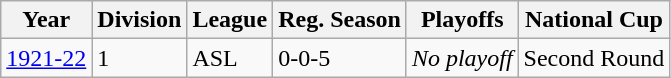<table class="wikitable">
<tr>
<th>Year</th>
<th>Division</th>
<th>League</th>
<th>Reg. Season</th>
<th>Playoffs</th>
<th>National Cup</th>
</tr>
<tr>
<td><a href='#'>1921-22</a></td>
<td>1</td>
<td>ASL</td>
<td>0-0-5</td>
<td><em>No playoff</em></td>
<td>Second Round</td>
</tr>
</table>
